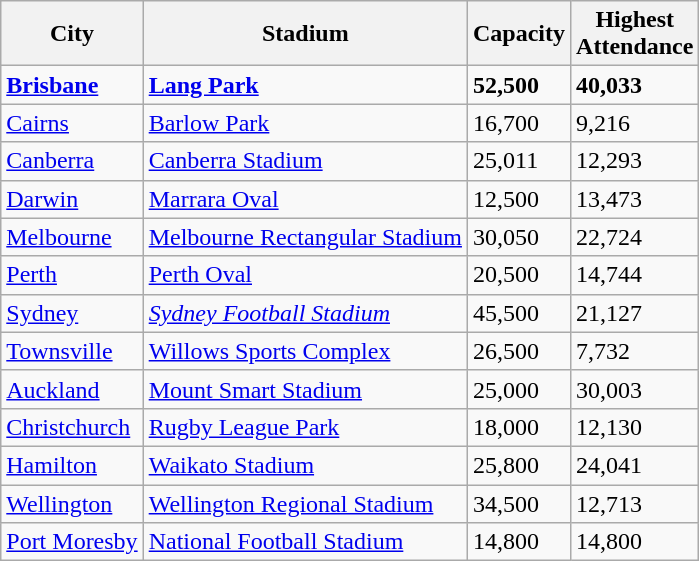<table class = "wikitable">
<tr>
<th>City</th>
<th>Stadium</th>
<th>Capacity</th>
<th>Highest<br>Attendance</th>
</tr>
<tr>
<td> <strong><a href='#'>Brisbane</a></strong></td>
<td><strong><a href='#'>Lang Park</a></strong></td>
<td><strong>52,500</strong></td>
<td><strong>40,033</strong></td>
</tr>
<tr>
<td> <a href='#'>Cairns</a></td>
<td><a href='#'>Barlow Park</a></td>
<td>16,700</td>
<td>9,216</td>
</tr>
<tr>
<td> <a href='#'>Canberra</a></td>
<td><a href='#'>Canberra Stadium</a></td>
<td>25,011</td>
<td>12,293</td>
</tr>
<tr>
<td> <a href='#'>Darwin</a></td>
<td><a href='#'>Marrara Oval</a></td>
<td>12,500</td>
<td>13,473</td>
</tr>
<tr>
<td> <a href='#'>Melbourne</a></td>
<td><a href='#'>Melbourne Rectangular Stadium</a></td>
<td>30,050</td>
<td>22,724</td>
</tr>
<tr>
<td> <a href='#'>Perth</a></td>
<td><a href='#'>Perth Oval</a></td>
<td>20,500</td>
<td>14,744</td>
</tr>
<tr>
<td> <a href='#'>Sydney</a></td>
<td><em><a href='#'>Sydney Football Stadium</a></em></td>
<td>45,500</td>
<td>21,127</td>
</tr>
<tr>
<td> <a href='#'>Townsville</a></td>
<td><a href='#'>Willows Sports Complex</a></td>
<td>26,500</td>
<td>7,732</td>
</tr>
<tr>
<td> <a href='#'>Auckland</a></td>
<td><a href='#'>Mount Smart Stadium</a></td>
<td>25,000</td>
<td>30,003</td>
</tr>
<tr>
<td> <a href='#'>Christchurch</a></td>
<td><a href='#'>Rugby League Park</a></td>
<td>18,000</td>
<td>12,130</td>
</tr>
<tr>
<td> <a href='#'>Hamilton</a></td>
<td><a href='#'>Waikato Stadium</a></td>
<td>25,800</td>
<td>24,041</td>
</tr>
<tr>
<td> <a href='#'>Wellington</a></td>
<td><a href='#'>Wellington Regional Stadium</a></td>
<td>34,500</td>
<td>12,713</td>
</tr>
<tr>
<td> <a href='#'>Port Moresby</a></td>
<td><a href='#'>National Football Stadium</a></td>
<td>14,800</td>
<td>14,800</td>
</tr>
</table>
